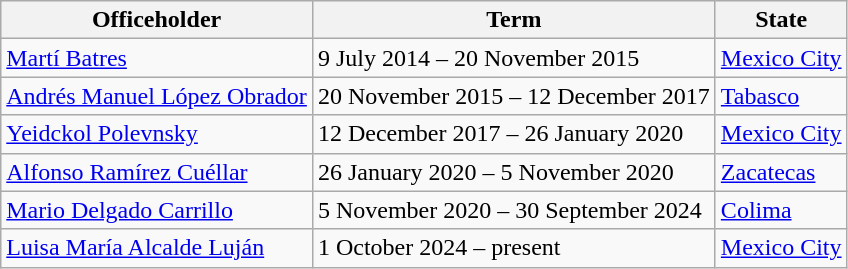<table class="wikitable sortable collapsible mw-datatable">
<tr>
<th>Officeholder</th>
<th>Term</th>
<th>State</th>
</tr>
<tr>
<td><a href='#'>Martí Batres</a></td>
<td>9 July 2014 – 20 November 2015</td>
<td><a href='#'>Mexico City</a></td>
</tr>
<tr>
<td><a href='#'>Andrés Manuel López Obrador</a></td>
<td>20 November 2015 – 12 December 2017</td>
<td><a href='#'>Tabasco</a></td>
</tr>
<tr>
<td><a href='#'>Yeidckol Polevnsky</a></td>
<td>12 December 2017 – 26 January 2020</td>
<td><a href='#'>Mexico City</a></td>
</tr>
<tr>
<td><a href='#'>Alfonso Ramírez Cuéllar</a></td>
<td>26 January 2020 – 5 November 2020</td>
<td><a href='#'>Zacatecas</a></td>
</tr>
<tr>
<td><a href='#'>Mario Delgado Carrillo</a></td>
<td>5 November 2020 – 30 September 2024</td>
<td><a href='#'>Colima</a></td>
</tr>
<tr>
<td><a href='#'>Luisa María Alcalde Luján</a></td>
<td>1 October 2024 – present</td>
<td><a href='#'>Mexico City</a></td>
</tr>
</table>
